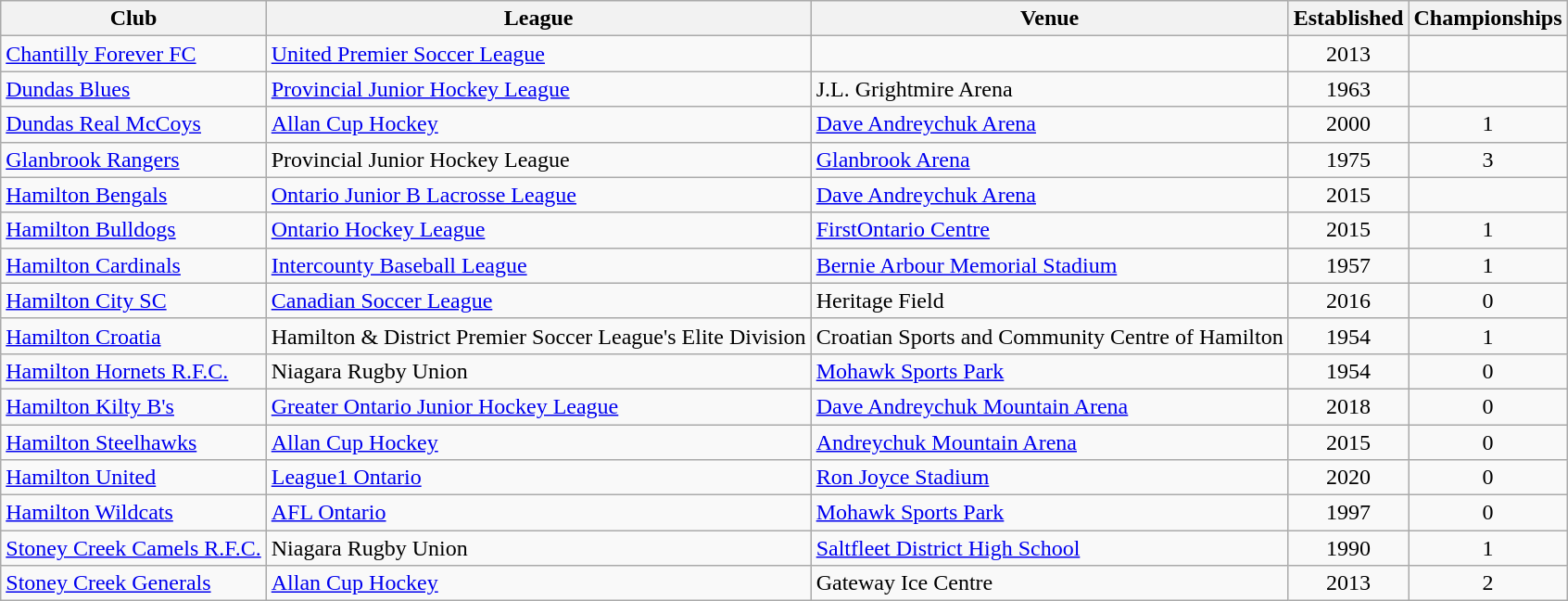<table class="wikitable">
<tr>
<th>Club</th>
<th>League</th>
<th>Venue</th>
<th>Established</th>
<th>Championships</th>
</tr>
<tr>
<td><a href='#'>Chantilly Forever FC</a></td>
<td><a href='#'>United Premier Soccer League</a></td>
<td></td>
<td align="center">2013</td>
<td align="center"></td>
</tr>
<tr>
<td><a href='#'>Dundas Blues</a></td>
<td><a href='#'>Provincial Junior Hockey League</a></td>
<td>J.L. Grightmire Arena</td>
<td align="center">1963</td>
<td align="center"></td>
</tr>
<tr>
<td><a href='#'>Dundas Real McCoys</a></td>
<td><a href='#'>Allan Cup Hockey</a></td>
<td><a href='#'>Dave Andreychuk Arena</a></td>
<td align="center">2000</td>
<td align="center">1</td>
</tr>
<tr>
<td><a href='#'>Glanbrook Rangers</a></td>
<td>Provincial Junior Hockey League</td>
<td><a href='#'>Glanbrook Arena</a></td>
<td align="center">1975</td>
<td align="center">3</td>
</tr>
<tr>
<td><a href='#'>Hamilton Bengals</a></td>
<td><a href='#'>Ontario Junior B Lacrosse League</a></td>
<td><a href='#'>Dave Andreychuk Arena</a></td>
<td align="center">2015</td>
<td align="center"></td>
</tr>
<tr>
<td><a href='#'>Hamilton Bulldogs</a></td>
<td><a href='#'>Ontario Hockey League</a></td>
<td><a href='#'>FirstOntario Centre</a></td>
<td align="center">2015</td>
<td align="center">1</td>
</tr>
<tr>
<td><a href='#'>Hamilton Cardinals</a></td>
<td><a href='#'>Intercounty Baseball League</a></td>
<td><a href='#'>Bernie Arbour Memorial Stadium</a></td>
<td style="text-align:center;">1957</td>
<td style="text-align:center;">1</td>
</tr>
<tr>
<td><a href='#'>Hamilton City SC</a></td>
<td><a href='#'>Canadian Soccer League</a></td>
<td>Heritage Field</td>
<td style="text-align:center;">2016</td>
<td style="text-align:center;">0</td>
</tr>
<tr>
<td><a href='#'>Hamilton Croatia</a></td>
<td>Hamilton & District Premier Soccer League's Elite Division</td>
<td>Croatian Sports and Community Centre of Hamilton</td>
<td align="center">1954</td>
<td align="center">1</td>
</tr>
<tr>
<td><a href='#'>Hamilton Hornets R.F.C.</a></td>
<td>Niagara Rugby Union</td>
<td><a href='#'>Mohawk Sports Park</a></td>
<td align="center">1954</td>
<td align="center">0</td>
</tr>
<tr>
<td><a href='#'>Hamilton Kilty B's</a></td>
<td><a href='#'>Greater Ontario Junior Hockey League</a></td>
<td><a href='#'>Dave Andreychuk Mountain Arena</a></td>
<td style="text-align:center;">2018</td>
<td style="text-align:center;">0</td>
</tr>
<tr>
<td><a href='#'>Hamilton Steelhawks</a></td>
<td><a href='#'>Allan Cup Hockey</a></td>
<td><a href='#'>Andreychuk Mountain Arena</a></td>
<td align="center">2015</td>
<td align="center">0</td>
</tr>
<tr>
<td><a href='#'>Hamilton United</a></td>
<td><a href='#'>League1 Ontario</a></td>
<td><a href='#'>Ron Joyce Stadium</a></td>
<td style="text-align:center;">2020</td>
<td style="text-align:center;">0</td>
</tr>
<tr>
<td><a href='#'>Hamilton Wildcats</a></td>
<td><a href='#'>AFL Ontario</a></td>
<td><a href='#'>Mohawk Sports Park</a></td>
<td align="center">1997</td>
<td align="center">0</td>
</tr>
<tr>
<td><a href='#'>Stoney Creek Camels R.F.C.</a></td>
<td>Niagara Rugby Union</td>
<td><a href='#'>Saltfleet District High School</a></td>
<td align="center">1990</td>
<td align="center">1</td>
</tr>
<tr>
<td><a href='#'>Stoney Creek Generals</a></td>
<td><a href='#'>Allan Cup Hockey</a></td>
<td>Gateway Ice Centre</td>
<td align="center">2013</td>
<td align="center">2</td>
</tr>
</table>
